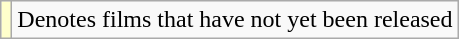<table class="wikitable">
<tr>
<td style="background:#FFFFCC;"></td>
<td>Denotes films that have not yet been released</td>
</tr>
</table>
